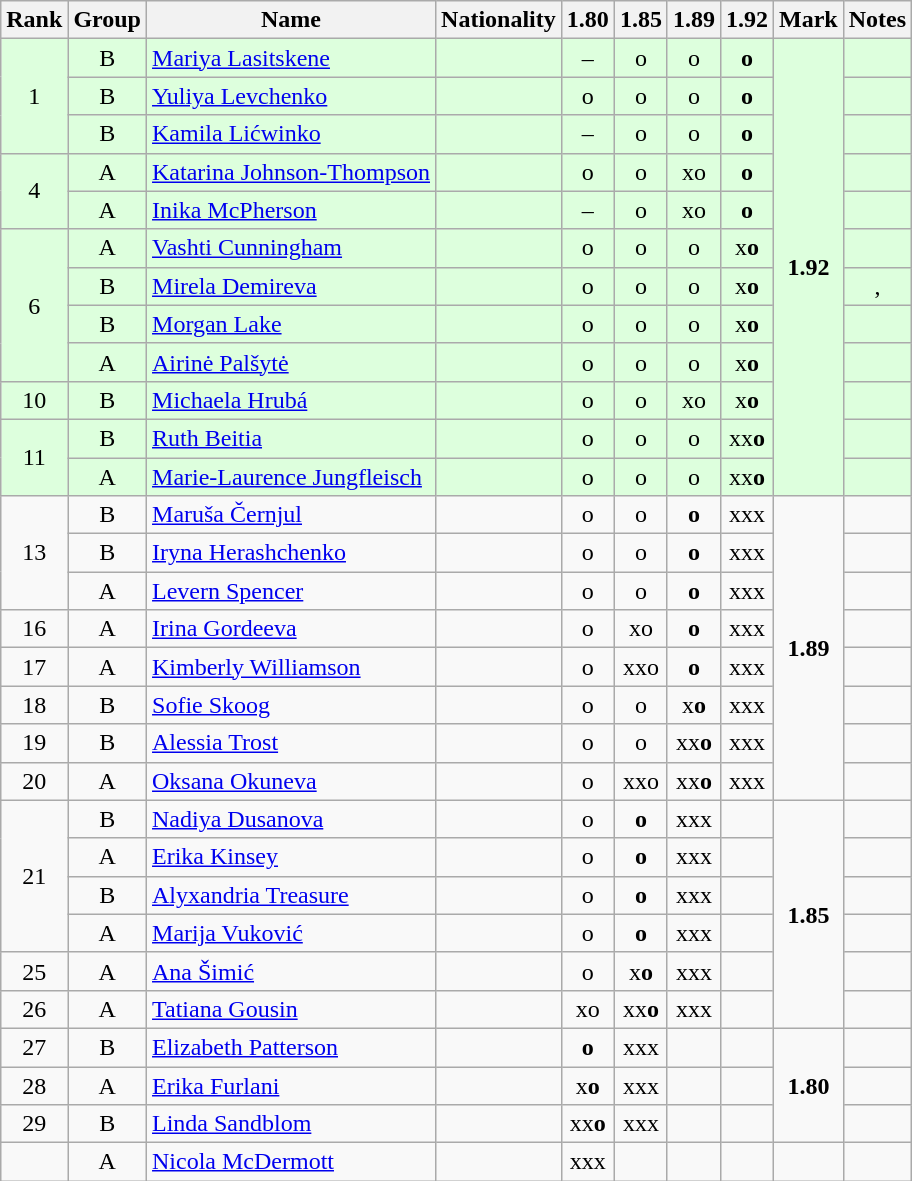<table class="wikitable sortable" style="text-align:center">
<tr>
<th>Rank</th>
<th>Group</th>
<th>Name</th>
<th>Nationality</th>
<th>1.80</th>
<th>1.85</th>
<th>1.89</th>
<th>1.92</th>
<th>Mark</th>
<th>Notes</th>
</tr>
<tr bgcolor=ddffdd>
<td rowspan=3>1</td>
<td>B</td>
<td align=left><a href='#'>Mariya Lasitskene</a></td>
<td align=left></td>
<td>–</td>
<td>o</td>
<td>o</td>
<td><strong>o</strong></td>
<td rowspan=12><strong>1.92</strong></td>
<td></td>
</tr>
<tr bgcolor=ddffdd>
<td>B</td>
<td align=left><a href='#'>Yuliya Levchenko</a></td>
<td align=left></td>
<td>o</td>
<td>o</td>
<td>o</td>
<td><strong>o</strong></td>
<td></td>
</tr>
<tr bgcolor=ddffdd>
<td>B</td>
<td align=left><a href='#'>Kamila Lićwinko</a></td>
<td align=left></td>
<td>–</td>
<td>o</td>
<td>o</td>
<td><strong>o</strong></td>
<td></td>
</tr>
<tr bgcolor=ddffdd>
<td rowspan=2>4</td>
<td>A</td>
<td align=left><a href='#'>Katarina Johnson-Thompson</a></td>
<td align=left></td>
<td>o</td>
<td>o</td>
<td>xo</td>
<td><strong>o</strong></td>
<td></td>
</tr>
<tr bgcolor=ddffdd>
<td>A</td>
<td align=left><a href='#'>Inika McPherson</a></td>
<td align=left></td>
<td>–</td>
<td>o</td>
<td>xo</td>
<td><strong>o</strong></td>
<td></td>
</tr>
<tr bgcolor=ddffdd>
<td rowspan=4>6</td>
<td>A</td>
<td align=left><a href='#'>Vashti Cunningham</a></td>
<td align=left></td>
<td>o</td>
<td>o</td>
<td>o</td>
<td>x<strong>o</strong></td>
<td></td>
</tr>
<tr bgcolor=ddffdd>
<td>B</td>
<td align=left><a href='#'>Mirela Demireva</a></td>
<td align=left></td>
<td>o</td>
<td>o</td>
<td>o</td>
<td>x<strong>o</strong></td>
<td>, </td>
</tr>
<tr bgcolor=ddffdd>
<td>B</td>
<td align=left><a href='#'>Morgan Lake</a></td>
<td align=left></td>
<td>o</td>
<td>o</td>
<td>o</td>
<td>x<strong>o</strong></td>
<td></td>
</tr>
<tr bgcolor=ddffdd>
<td>A</td>
<td align=left><a href='#'>Airinė Palšytė</a></td>
<td align=left></td>
<td>o</td>
<td>o</td>
<td>o</td>
<td>x<strong>o</strong></td>
<td></td>
</tr>
<tr bgcolor=ddffdd>
<td>10</td>
<td>B</td>
<td align=left><a href='#'>Michaela Hrubá</a></td>
<td align=left></td>
<td>o</td>
<td>o</td>
<td>xo</td>
<td>x<strong>o</strong></td>
<td></td>
</tr>
<tr bgcolor=ddffdd>
<td rowspan=2>11</td>
<td>B</td>
<td align=left><a href='#'>Ruth Beitia</a></td>
<td align=left></td>
<td>o</td>
<td>o</td>
<td>o</td>
<td>xx<strong>o</strong></td>
<td></td>
</tr>
<tr bgcolor=ddffdd>
<td>A</td>
<td align=left><a href='#'>Marie-Laurence Jungfleisch</a></td>
<td align=left></td>
<td>o</td>
<td>o</td>
<td>o</td>
<td>xx<strong>o</strong></td>
<td></td>
</tr>
<tr>
<td rowspan=3>13</td>
<td>B</td>
<td align=left><a href='#'>Maruša Černjul</a></td>
<td align=left></td>
<td>o</td>
<td>o</td>
<td><strong>o</strong></td>
<td>xxx</td>
<td rowspan=8><strong>1.89</strong></td>
<td></td>
</tr>
<tr>
<td>B</td>
<td align=left><a href='#'>Iryna Herashchenko</a></td>
<td align=left></td>
<td>o</td>
<td>o</td>
<td><strong>o</strong></td>
<td>xxx</td>
<td></td>
</tr>
<tr>
<td>A</td>
<td align=left><a href='#'>Levern Spencer</a></td>
<td align=left></td>
<td>o</td>
<td>o</td>
<td><strong>o</strong></td>
<td>xxx</td>
<td></td>
</tr>
<tr>
<td>16</td>
<td>A</td>
<td align=left><a href='#'>Irina Gordeeva</a></td>
<td align=left></td>
<td>o</td>
<td>xo</td>
<td><strong>o</strong></td>
<td>xxx</td>
<td></td>
</tr>
<tr>
<td>17</td>
<td>A</td>
<td align=left><a href='#'>Kimberly Williamson</a></td>
<td align=left></td>
<td>o</td>
<td>xxo</td>
<td><strong>o</strong></td>
<td>xxx</td>
<td></td>
</tr>
<tr>
<td>18</td>
<td>B</td>
<td align=left><a href='#'>Sofie Skoog</a></td>
<td align=left></td>
<td>o</td>
<td>o</td>
<td>x<strong>o</strong></td>
<td>xxx</td>
<td></td>
</tr>
<tr>
<td>19</td>
<td>B</td>
<td align=left><a href='#'>Alessia Trost</a></td>
<td align=left></td>
<td>o</td>
<td>o</td>
<td>xx<strong>o</strong></td>
<td>xxx</td>
<td></td>
</tr>
<tr>
<td>20</td>
<td>A</td>
<td align=left><a href='#'>Oksana Okuneva</a></td>
<td align=left></td>
<td>o</td>
<td>xxo</td>
<td>xx<strong>o</strong></td>
<td>xxx</td>
<td></td>
</tr>
<tr>
<td rowspan=4>21</td>
<td>B</td>
<td align=left><a href='#'>Nadiya Dusanova</a></td>
<td align=left></td>
<td>o</td>
<td><strong>o</strong></td>
<td>xxx</td>
<td></td>
<td rowspan=6><strong>1.85</strong></td>
<td></td>
</tr>
<tr>
<td>A</td>
<td align=left><a href='#'>Erika Kinsey</a></td>
<td align=left></td>
<td>o</td>
<td><strong>o</strong></td>
<td>xxx</td>
<td></td>
<td></td>
</tr>
<tr>
<td>B</td>
<td align=left><a href='#'>Alyxandria Treasure</a></td>
<td align=left></td>
<td>o</td>
<td><strong>o</strong></td>
<td>xxx</td>
<td></td>
<td></td>
</tr>
<tr>
<td>A</td>
<td align=left><a href='#'>Marija Vuković</a></td>
<td align=left></td>
<td>o</td>
<td><strong>o</strong></td>
<td>xxx</td>
<td></td>
<td></td>
</tr>
<tr>
<td>25</td>
<td>A</td>
<td align=left><a href='#'>Ana Šimić</a></td>
<td align=left></td>
<td>o</td>
<td>x<strong>o</strong></td>
<td>xxx</td>
<td></td>
<td></td>
</tr>
<tr>
<td>26</td>
<td>A</td>
<td align=left><a href='#'>Tatiana Gousin</a></td>
<td align=left></td>
<td>xo</td>
<td>xx<strong>o</strong></td>
<td>xxx</td>
<td></td>
<td></td>
</tr>
<tr>
<td>27</td>
<td>B</td>
<td align=left><a href='#'>Elizabeth Patterson</a></td>
<td align=left></td>
<td><strong>o</strong></td>
<td>xxx</td>
<td></td>
<td></td>
<td rowspan=3><strong>1.80</strong></td>
<td></td>
</tr>
<tr>
<td>28</td>
<td>A</td>
<td align=left><a href='#'>Erika Furlani</a></td>
<td align=left></td>
<td>x<strong>o</strong></td>
<td>xxx</td>
<td></td>
<td></td>
<td></td>
</tr>
<tr>
<td>29</td>
<td>B</td>
<td align=left><a href='#'>Linda Sandblom</a></td>
<td align=left></td>
<td>xx<strong>o</strong></td>
<td>xxx</td>
<td></td>
<td></td>
<td></td>
</tr>
<tr>
<td></td>
<td>A</td>
<td align=left><a href='#'>Nicola McDermott</a></td>
<td align=left></td>
<td>xxx</td>
<td></td>
<td></td>
<td></td>
<td><strong></strong></td>
<td></td>
</tr>
</table>
